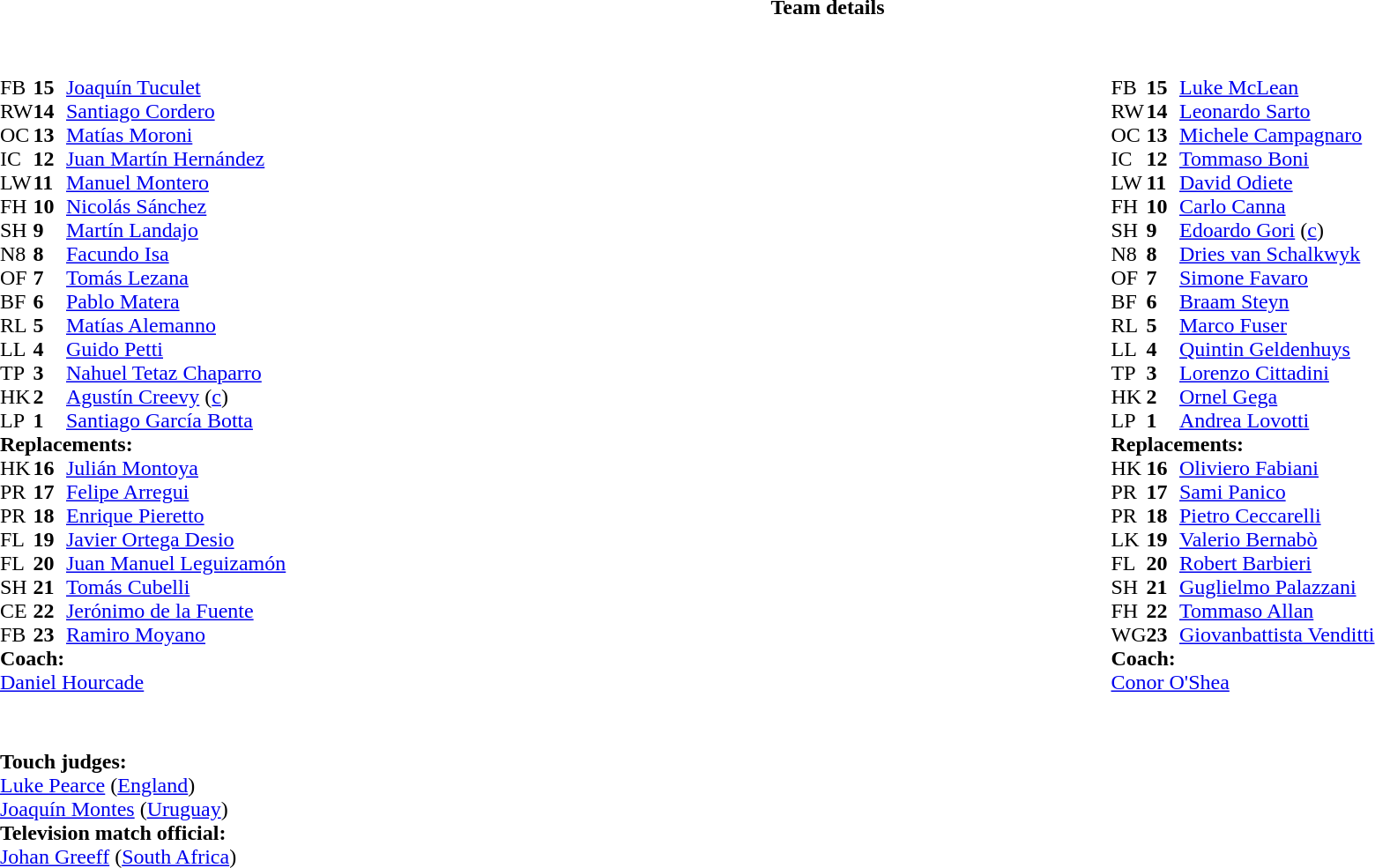<table border="0" width="100%" class="collapsible collapsed">
<tr>
<th>Team details</th>
</tr>
<tr>
<td><br><table style="width:100%;">
<tr>
<td style="vertical-align:top; width:50%"><br><table cellspacing="0" cellpadding="0">
<tr>
<th width="25"></th>
<th width="25"></th>
</tr>
<tr>
<td>FB</td>
<td><strong>15</strong></td>
<td><a href='#'>Joaquín Tuculet</a></td>
</tr>
<tr>
<td>RW</td>
<td><strong>14</strong></td>
<td><a href='#'>Santiago Cordero</a></td>
<td></td>
<td></td>
</tr>
<tr>
<td>OC</td>
<td><strong>13</strong></td>
<td><a href='#'>Matías Moroni</a></td>
</tr>
<tr>
<td>IC</td>
<td><strong>12</strong></td>
<td><a href='#'>Juan Martín Hernández</a></td>
<td></td>
<td></td>
</tr>
<tr>
<td>LW</td>
<td><strong>11</strong></td>
<td><a href='#'>Manuel Montero</a></td>
</tr>
<tr>
<td>FH</td>
<td><strong>10</strong></td>
<td><a href='#'>Nicolás Sánchez</a></td>
</tr>
<tr>
<td>SH</td>
<td><strong>9</strong></td>
<td><a href='#'>Martín Landajo</a></td>
<td></td>
<td></td>
</tr>
<tr>
<td>N8</td>
<td><strong>8</strong></td>
<td><a href='#'>Facundo Isa</a></td>
</tr>
<tr>
<td>OF</td>
<td><strong>7</strong></td>
<td><a href='#'>Tomás Lezana</a></td>
<td></td>
<td></td>
</tr>
<tr>
<td>BF</td>
<td><strong>6</strong></td>
<td><a href='#'>Pablo Matera</a></td>
</tr>
<tr>
<td>RL</td>
<td><strong>5</strong></td>
<td><a href='#'>Matías Alemanno</a></td>
<td></td>
<td></td>
</tr>
<tr>
<td>LL</td>
<td><strong>4</strong></td>
<td><a href='#'>Guido Petti</a></td>
<td></td>
</tr>
<tr>
<td>TP</td>
<td><strong>3</strong></td>
<td><a href='#'>Nahuel Tetaz Chaparro</a></td>
</tr>
<tr>
<td>HK</td>
<td><strong>2</strong></td>
<td><a href='#'>Agustín Creevy</a> (<a href='#'>c</a>)</td>
<td></td>
<td></td>
</tr>
<tr>
<td>LP</td>
<td><strong>1</strong></td>
<td><a href='#'>Santiago García Botta</a></td>
</tr>
<tr>
<td colspan=3><strong>Replacements:</strong></td>
</tr>
<tr>
<td>HK</td>
<td><strong>16</strong></td>
<td><a href='#'>Julián Montoya</a></td>
<td></td>
<td></td>
</tr>
<tr>
<td>PR</td>
<td><strong>17</strong></td>
<td><a href='#'>Felipe Arregui</a></td>
</tr>
<tr>
<td>PR</td>
<td><strong>18</strong></td>
<td><a href='#'>Enrique Pieretto</a></td>
</tr>
<tr>
<td>FL</td>
<td><strong>19</strong></td>
<td><a href='#'>Javier Ortega Desio</a></td>
<td></td>
<td></td>
</tr>
<tr>
<td>FL</td>
<td><strong>20</strong></td>
<td><a href='#'>Juan Manuel Leguizamón</a></td>
<td></td>
<td></td>
</tr>
<tr>
<td>SH</td>
<td><strong>21</strong></td>
<td><a href='#'>Tomás Cubelli</a></td>
<td></td>
<td></td>
</tr>
<tr>
<td>CE</td>
<td><strong>22</strong></td>
<td><a href='#'>Jerónimo de la Fuente</a></td>
<td></td>
<td></td>
</tr>
<tr>
<td>FB</td>
<td><strong>23</strong></td>
<td><a href='#'>Ramiro Moyano</a></td>
<td></td>
<td></td>
</tr>
<tr>
<td colspan=3><strong>Coach:</strong></td>
</tr>
<tr>
<td colspan="4"> <a href='#'>Daniel Hourcade</a></td>
</tr>
</table>
</td>
<td style="vertical-align:top; width:50%"><br><table cellspacing="0" cellpadding="0" style="margin:auto">
<tr>
<th width="25"></th>
<th width="25"></th>
</tr>
<tr>
<td>FB</td>
<td><strong>15</strong></td>
<td><a href='#'>Luke McLean</a></td>
</tr>
<tr>
<td>RW</td>
<td><strong>14</strong></td>
<td><a href='#'>Leonardo Sarto</a></td>
</tr>
<tr>
<td>OC</td>
<td><strong>13</strong></td>
<td><a href='#'>Michele Campagnaro</a></td>
</tr>
<tr>
<td>IC</td>
<td><strong>12</strong></td>
<td><a href='#'>Tommaso Boni</a></td>
</tr>
<tr>
<td>LW</td>
<td><strong>11</strong></td>
<td><a href='#'>David Odiete</a></td>
<td></td>
<td></td>
</tr>
<tr>
<td>FH</td>
<td><strong>10</strong></td>
<td><a href='#'>Carlo Canna</a></td>
<td></td>
<td></td>
</tr>
<tr>
<td>SH</td>
<td><strong>9</strong></td>
<td><a href='#'>Edoardo Gori</a> (<a href='#'>c</a>)</td>
</tr>
<tr>
<td>N8</td>
<td><strong>8</strong></td>
<td><a href='#'>Dries van Schalkwyk</a></td>
</tr>
<tr>
<td>OF</td>
<td><strong>7</strong></td>
<td><a href='#'>Simone Favaro</a></td>
</tr>
<tr>
<td>BF</td>
<td><strong>6</strong></td>
<td><a href='#'>Braam Steyn</a></td>
<td></td>
<td></td>
</tr>
<tr>
<td>RL</td>
<td><strong>5</strong></td>
<td><a href='#'>Marco Fuser</a></td>
</tr>
<tr>
<td>LL</td>
<td><strong>4</strong></td>
<td><a href='#'>Quintin Geldenhuys</a></td>
<td></td>
<td></td>
</tr>
<tr>
<td>TP</td>
<td><strong>3</strong></td>
<td><a href='#'>Lorenzo Cittadini</a></td>
<td></td>
<td></td>
</tr>
<tr>
<td>HK</td>
<td><strong>2</strong></td>
<td><a href='#'>Ornel Gega</a></td>
<td></td>
<td></td>
</tr>
<tr>
<td>LP</td>
<td><strong>1</strong></td>
<td><a href='#'>Andrea Lovotti</a></td>
<td></td>
<td></td>
</tr>
<tr>
<td colspan=3><strong>Replacements:</strong></td>
</tr>
<tr>
<td>HK</td>
<td><strong>16</strong></td>
<td><a href='#'>Oliviero Fabiani</a></td>
<td></td>
<td></td>
</tr>
<tr>
<td>PR</td>
<td><strong>17</strong></td>
<td><a href='#'>Sami Panico</a></td>
<td></td>
<td></td>
</tr>
<tr>
<td>PR</td>
<td><strong>18</strong></td>
<td><a href='#'>Pietro Ceccarelli</a></td>
<td></td>
<td></td>
</tr>
<tr>
<td>LK</td>
<td><strong>19</strong></td>
<td><a href='#'>Valerio Bernabò</a></td>
<td></td>
<td></td>
</tr>
<tr>
<td>FL</td>
<td><strong>20</strong></td>
<td><a href='#'>Robert Barbieri</a></td>
<td></td>
<td></td>
</tr>
<tr>
<td>SH</td>
<td><strong>21</strong></td>
<td><a href='#'>Guglielmo Palazzani</a></td>
</tr>
<tr>
<td>FH</td>
<td><strong>22</strong></td>
<td><a href='#'>Tommaso Allan</a></td>
<td></td>
<td></td>
</tr>
<tr>
<td>WG</td>
<td><strong>23</strong></td>
<td><a href='#'>Giovanbattista Venditti</a></td>
<td></td>
<td></td>
</tr>
<tr>
<td colspan=3><strong>Coach:</strong></td>
</tr>
<tr>
<td colspan="4"> <a href='#'>Conor O'Shea</a></td>
</tr>
</table>
</td>
</tr>
</table>
<table style="width:100%">
<tr>
<td><br><br><strong>Touch judges:</strong>
<br><a href='#'>Luke Pearce</a> (<a href='#'>England</a>)
<br><a href='#'>Joaquín Montes</a> (<a href='#'>Uruguay</a>)
<br><strong>Television match official:</strong>
<br><a href='#'>Johan Greeff</a> (<a href='#'>South Africa</a>)</td>
</tr>
</table>
</td>
</tr>
</table>
